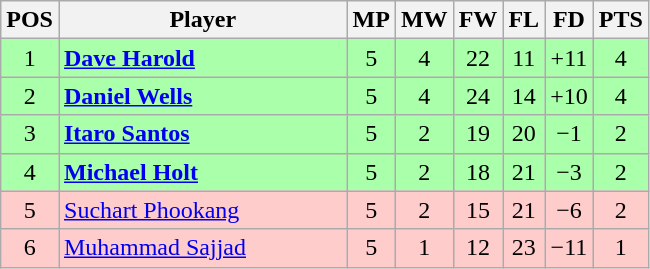<table class="wikitable" style="text-align: center;">
<tr>
<th width=20>POS</th>
<th width=185>Player</th>
<th width=20>MP</th>
<th width=20>MW</th>
<th width=20>FW</th>
<th width=20>FL</th>
<th width=20>FD</th>
<th width=20>PTS</th>
</tr>
<tr style="background:#aaffaa;">
<td>1</td>
<td style="text-align:left;"> <strong><a href='#'>Dave Harold</a></strong></td>
<td>5</td>
<td>4</td>
<td>22</td>
<td>11</td>
<td>+11</td>
<td>4</td>
</tr>
<tr style="background:#aaffaa;">
<td>2</td>
<td style="text-align:left;"> <strong><a href='#'>Daniel Wells</a></strong></td>
<td>5</td>
<td>4</td>
<td>24</td>
<td>14</td>
<td>+10</td>
<td>4</td>
</tr>
<tr style="background:#aaffaa;">
<td>3</td>
<td style="text-align:left;"> <strong><a href='#'>Itaro Santos</a></strong></td>
<td>5</td>
<td>2</td>
<td>19</td>
<td>20</td>
<td>−1</td>
<td>2</td>
</tr>
<tr style="background:#aaffaa;">
<td>4</td>
<td style="text-align:left;"> <strong><a href='#'>Michael Holt</a></strong></td>
<td>5</td>
<td>2</td>
<td>18</td>
<td>21</td>
<td>−3</td>
<td>2</td>
</tr>
<tr style="background:#fcc;">
<td>5</td>
<td style="text-align:left;"> <a href='#'>Suchart Phookang</a></td>
<td>5</td>
<td>2</td>
<td>15</td>
<td>21</td>
<td>−6</td>
<td>2</td>
</tr>
<tr style="background:#fcc;">
<td>6</td>
<td style="text-align:left;"> <a href='#'>Muhammad Sajjad</a></td>
<td>5</td>
<td>1</td>
<td>12</td>
<td>23</td>
<td>−11</td>
<td>1</td>
</tr>
</table>
